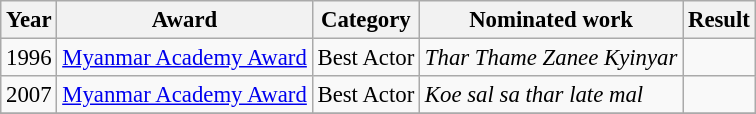<table class="wikitable" style="font-size: 95%">
<tr>
<th>Year</th>
<th>Award</th>
<th>Category</th>
<th>Nominated work</th>
<th>Result</th>
</tr>
<tr>
<td>1996</td>
<td><a href='#'>Myanmar Academy Award</a></td>
<td>Best Actor</td>
<td><em>Thar Thame Zanee Kyinyar</em></td>
<td></td>
</tr>
<tr>
<td>2007</td>
<td><a href='#'>Myanmar Academy Award</a></td>
<td>Best Actor</td>
<td><em>Koe sal sa thar late mal</em></td>
<td></td>
</tr>
<tr>
</tr>
</table>
